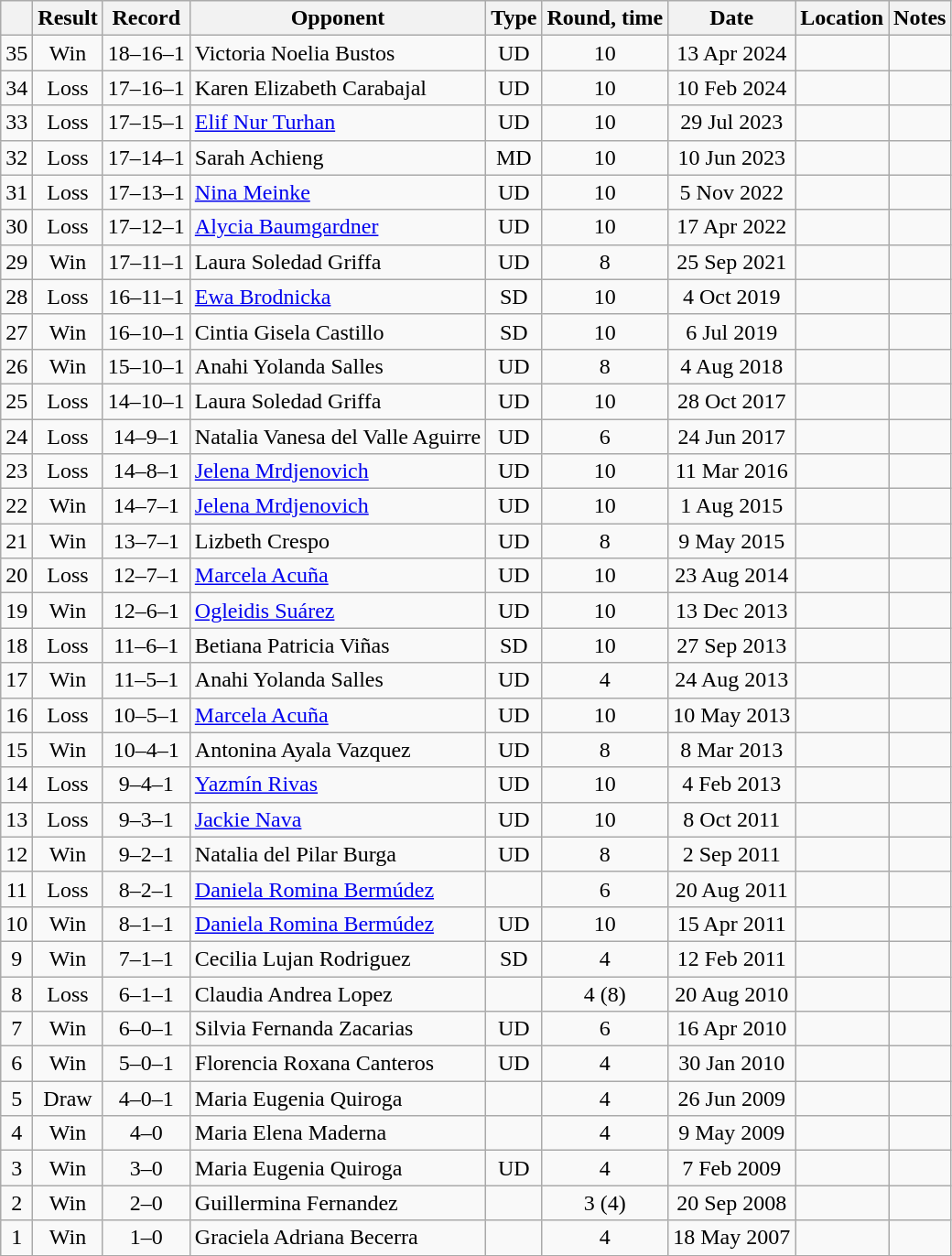<table class="wikitable" style="text-align:center">
<tr>
<th></th>
<th>Result</th>
<th>Record</th>
<th>Opponent</th>
<th>Type</th>
<th>Round, time</th>
<th>Date</th>
<th>Location</th>
<th>Notes</th>
</tr>
<tr>
<td>35</td>
<td>Win</td>
<td>18–16–1</td>
<td align=left> Victoria Noelia Bustos</td>
<td>UD</td>
<td>10</td>
<td>13 Apr 2024</td>
<td align=left></td>
<td align=left></td>
</tr>
<tr>
<td>34</td>
<td>Loss</td>
<td>17–16–1</td>
<td align=left> Karen Elizabeth Carabajal</td>
<td>UD</td>
<td>10</td>
<td>10 Feb 2024</td>
<td align=left></td>
<td align=left></td>
</tr>
<tr>
<td>33</td>
<td>Loss</td>
<td>17–15–1</td>
<td align=left> <a href='#'>Elif Nur Turhan</a></td>
<td>UD</td>
<td>10</td>
<td>29 Jul 2023</td>
<td align=left></td>
<td align=left></td>
</tr>
<tr>
<td>32</td>
<td>Loss</td>
<td>17–14–1</td>
<td align=left> Sarah Achieng</td>
<td>MD</td>
<td>10</td>
<td>10 Jun 2023</td>
<td align=left></td>
<td></td>
</tr>
<tr>
<td>31</td>
<td>Loss</td>
<td>17–13–1</td>
<td align=left> <a href='#'>Nina Meinke</a></td>
<td>UD</td>
<td>10</td>
<td>5 Nov 2022</td>
<td align=left></td>
<td align=left></td>
</tr>
<tr>
<td>30</td>
<td>Loss</td>
<td>17–12–1</td>
<td align=left> <a href='#'>Alycia Baumgardner</a></td>
<td>UD</td>
<td>10</td>
<td>17 Apr 2022</td>
<td align=left></td>
<td align=left></td>
</tr>
<tr>
<td>29</td>
<td>Win</td>
<td>17–11–1</td>
<td align=left> Laura Soledad Griffa</td>
<td>UD</td>
<td>8</td>
<td>25 Sep 2021</td>
<td align=left></td>
<td></td>
</tr>
<tr>
<td>28</td>
<td>Loss</td>
<td>16–11–1</td>
<td align=left> <a href='#'>Ewa Brodnicka</a></td>
<td>SD</td>
<td>10</td>
<td>4 Oct 2019</td>
<td align=left></td>
<td align=left></td>
</tr>
<tr>
<td>27</td>
<td>Win</td>
<td>16–10–1</td>
<td align=left> Cintia Gisela Castillo</td>
<td>SD</td>
<td>10</td>
<td>6 Jul 2019</td>
<td align=left></td>
<td align=left></td>
</tr>
<tr>
<td>26</td>
<td>Win</td>
<td>15–10–1</td>
<td align=left> Anahi Yolanda Salles</td>
<td>UD</td>
<td>8</td>
<td>4 Aug 2018</td>
<td align=left></td>
<td></td>
</tr>
<tr>
<td>25</td>
<td>Loss</td>
<td>14–10–1</td>
<td align=left> Laura Soledad Griffa</td>
<td>UD</td>
<td>10</td>
<td>28 Oct 2017</td>
<td align=left></td>
<td align=left></td>
</tr>
<tr>
<td>24</td>
<td>Loss</td>
<td>14–9–1</td>
<td align=left> Natalia Vanesa del Valle Aguirre</td>
<td>UD</td>
<td>6</td>
<td>24 Jun 2017</td>
<td align=left></td>
<td></td>
</tr>
<tr>
<td>23</td>
<td>Loss</td>
<td>14–8–1</td>
<td align=left> <a href='#'>Jelena Mrdjenovich</a></td>
<td>UD</td>
<td>10</td>
<td>11 Mar 2016</td>
<td align=left></td>
<td align=left></td>
</tr>
<tr>
<td>22</td>
<td>Win</td>
<td>14–7–1</td>
<td align=left> <a href='#'>Jelena Mrdjenovich</a></td>
<td>UD</td>
<td>10</td>
<td>1 Aug 2015</td>
<td align=left></td>
<td align=left></td>
</tr>
<tr>
<td>21</td>
<td>Win</td>
<td>13–7–1</td>
<td align=left> Lizbeth Crespo</td>
<td>UD</td>
<td>8</td>
<td>9 May 2015</td>
<td align=left></td>
<td></td>
</tr>
<tr>
<td>20</td>
<td>Loss</td>
<td>12–7–1</td>
<td align=left> <a href='#'>Marcela Acuña</a></td>
<td>UD</td>
<td>10</td>
<td>23 Aug 2014</td>
<td align=left></td>
<td align=left></td>
</tr>
<tr>
<td>19</td>
<td>Win</td>
<td>12–6–1</td>
<td align=left> <a href='#'>Ogleidis Suárez</a></td>
<td>UD</td>
<td>10</td>
<td>13 Dec 2013</td>
<td align=left></td>
<td align=left></td>
</tr>
<tr>
<td>18</td>
<td>Loss</td>
<td>11–6–1</td>
<td align=left> Betiana Patricia Viñas</td>
<td>SD</td>
<td>10</td>
<td>27 Sep 2013</td>
<td align=left></td>
<td align=left></td>
</tr>
<tr>
<td>17</td>
<td>Win</td>
<td>11–5–1</td>
<td align=left> Anahi Yolanda Salles</td>
<td>UD</td>
<td>4</td>
<td>24 Aug 2013</td>
<td align=left></td>
<td></td>
</tr>
<tr>
<td>16</td>
<td>Loss</td>
<td>10–5–1</td>
<td align=left> <a href='#'>Marcela Acuña</a></td>
<td>UD</td>
<td>10</td>
<td>10 May 2013</td>
<td align=left></td>
<td align=left></td>
</tr>
<tr>
<td>15</td>
<td>Win</td>
<td>10–4–1</td>
<td align=left> Antonina Ayala Vazquez</td>
<td>UD</td>
<td>8</td>
<td>8 Mar 2013</td>
<td align=left></td>
<td></td>
</tr>
<tr>
<td>14</td>
<td>Loss</td>
<td>9–4–1</td>
<td align=left> <a href='#'>Yazmín Rivas</a></td>
<td>UD</td>
<td>10</td>
<td>4 Feb 2013</td>
<td align=left></td>
<td align=left></td>
</tr>
<tr>
<td>13</td>
<td>Loss</td>
<td>9–3–1</td>
<td align=left> <a href='#'>Jackie Nava</a></td>
<td>UD</td>
<td>10</td>
<td>8 Oct 2011</td>
<td align=left></td>
<td></td>
</tr>
<tr>
<td>12</td>
<td>Win</td>
<td>9–2–1</td>
<td align=left> Natalia del Pilar Burga</td>
<td>UD</td>
<td>8</td>
<td>2 Sep 2011</td>
<td align=left></td>
<td></td>
</tr>
<tr>
<td>11</td>
<td>Loss</td>
<td>8–2–1</td>
<td align=left> <a href='#'>Daniela Romina Bermúdez</a></td>
<td></td>
<td>6</td>
<td>20 Aug 2011</td>
<td align=left></td>
<td></td>
</tr>
<tr>
<td>10</td>
<td>Win</td>
<td>8–1–1</td>
<td align=left> <a href='#'>Daniela Romina Bermúdez</a></td>
<td>UD</td>
<td>10</td>
<td>15 Apr 2011</td>
<td align=left></td>
<td></td>
</tr>
<tr>
<td>9</td>
<td>Win</td>
<td>7–1–1</td>
<td align=left> Cecilia Lujan Rodriguez</td>
<td>SD</td>
<td>4</td>
<td>12 Feb 2011</td>
<td align=left></td>
</tr>
<tr>
<td>8</td>
<td>Loss</td>
<td>6–1–1</td>
<td align=left> Claudia Andrea Lopez</td>
<td></td>
<td>4 (8)</td>
<td>20 Aug 2010</td>
<td align=left></td>
<td></td>
</tr>
<tr>
<td>7</td>
<td>Win</td>
<td>6–0–1</td>
<td align=left> Silvia Fernanda Zacarias</td>
<td>UD</td>
<td>6</td>
<td>16 Apr 2010</td>
<td align=left></td>
<td></td>
</tr>
<tr>
<td>6</td>
<td>Win</td>
<td>5–0–1</td>
<td align=left> Florencia Roxana Canteros</td>
<td>UD</td>
<td>4</td>
<td>30 Jan 2010</td>
<td align=left></td>
<td></td>
</tr>
<tr>
<td>5</td>
<td>Draw</td>
<td>4–0–1</td>
<td align=left> Maria Eugenia Quiroga</td>
<td></td>
<td>4</td>
<td>26 Jun 2009</td>
<td align=left></td>
<td></td>
</tr>
<tr>
<td>4</td>
<td>Win</td>
<td>4–0</td>
<td align=left> Maria Elena Maderna</td>
<td></td>
<td>4</td>
<td>9 May 2009</td>
<td align=left></td>
<td></td>
</tr>
<tr>
<td>3</td>
<td>Win</td>
<td>3–0</td>
<td align=left> Maria Eugenia Quiroga</td>
<td>UD</td>
<td>4</td>
<td>7 Feb 2009</td>
<td align=left></td>
<td></td>
</tr>
<tr>
<td>2</td>
<td>Win</td>
<td>2–0</td>
<td align=left> Guillermina Fernandez</td>
<td></td>
<td>3 (4)</td>
<td>20 Sep 2008</td>
<td align=left></td>
<td></td>
</tr>
<tr>
<td>1</td>
<td>Win</td>
<td>1–0</td>
<td align=left> Graciela Adriana Becerra</td>
<td></td>
<td>4</td>
<td>18 May 2007</td>
<td align=left></td>
<td></td>
</tr>
<tr>
</tr>
</table>
